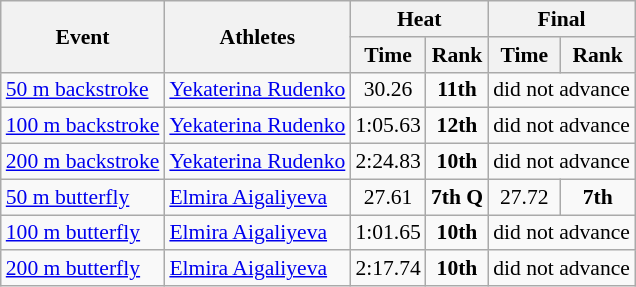<table class="wikitable" style="font-size:90%;">
<tr>
<th rowspan=2>Event</th>
<th rowspan=2>Athletes</th>
<th colspan=2>Heat</th>
<th colspan=2>Final</th>
</tr>
<tr>
<th>Time</th>
<th>Rank</th>
<th>Time</th>
<th>Rank</th>
</tr>
<tr>
<td><a href='#'>50 m backstroke</a></td>
<td><a href='#'>Yekaterina Rudenko</a></td>
<td align=center>30.26</td>
<td align=center><strong>11th</strong></td>
<td align=center colspan=2>did not advance</td>
</tr>
<tr>
<td><a href='#'>100 m backstroke</a></td>
<td><a href='#'>Yekaterina Rudenko</a></td>
<td align=center>1:05.63</td>
<td align=center><strong>12th</strong></td>
<td align=center colspan=2>did not advance</td>
</tr>
<tr>
<td><a href='#'>200 m backstroke</a></td>
<td><a href='#'>Yekaterina Rudenko</a></td>
<td align=center>2:24.83</td>
<td align=center><strong>10th</strong></td>
<td align=center colspan=2>did not advance</td>
</tr>
<tr>
<td><a href='#'>50 m butterfly</a></td>
<td><a href='#'>Elmira Aigaliyeva</a></td>
<td align=center>27.61</td>
<td align=center><strong>7th Q</strong></td>
<td align=center>27.72</td>
<td align=center><strong>7th</strong></td>
</tr>
<tr>
<td><a href='#'>100 m butterfly</a></td>
<td><a href='#'>Elmira Aigaliyeva</a></td>
<td align=center>1:01.65</td>
<td align=center><strong>10th</strong></td>
<td align=center colspan=2>did not advance</td>
</tr>
<tr>
<td><a href='#'>200 m butterfly</a></td>
<td><a href='#'>Elmira Aigaliyeva</a></td>
<td align=center>2:17.74</td>
<td align=center><strong>10th</strong></td>
<td align=center colspan=2>did not advance</td>
</tr>
</table>
